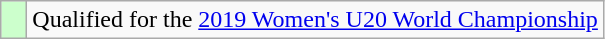<table class="wikitable" style="text-align: left;">
<tr>
<td width=10px bgcolor=#ccffcc></td>
<td>Qualified for the <a href='#'>2019 Women's U20 World Championship</a></td>
</tr>
</table>
